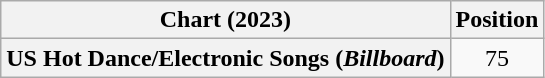<table class="wikitable plainrowheaders" style="text-align:center">
<tr>
<th scope="col">Chart (2023)</th>
<th scope="col">Position</th>
</tr>
<tr>
<th scope="row">US Hot Dance/Electronic Songs (<em>Billboard</em>)</th>
<td>75</td>
</tr>
</table>
